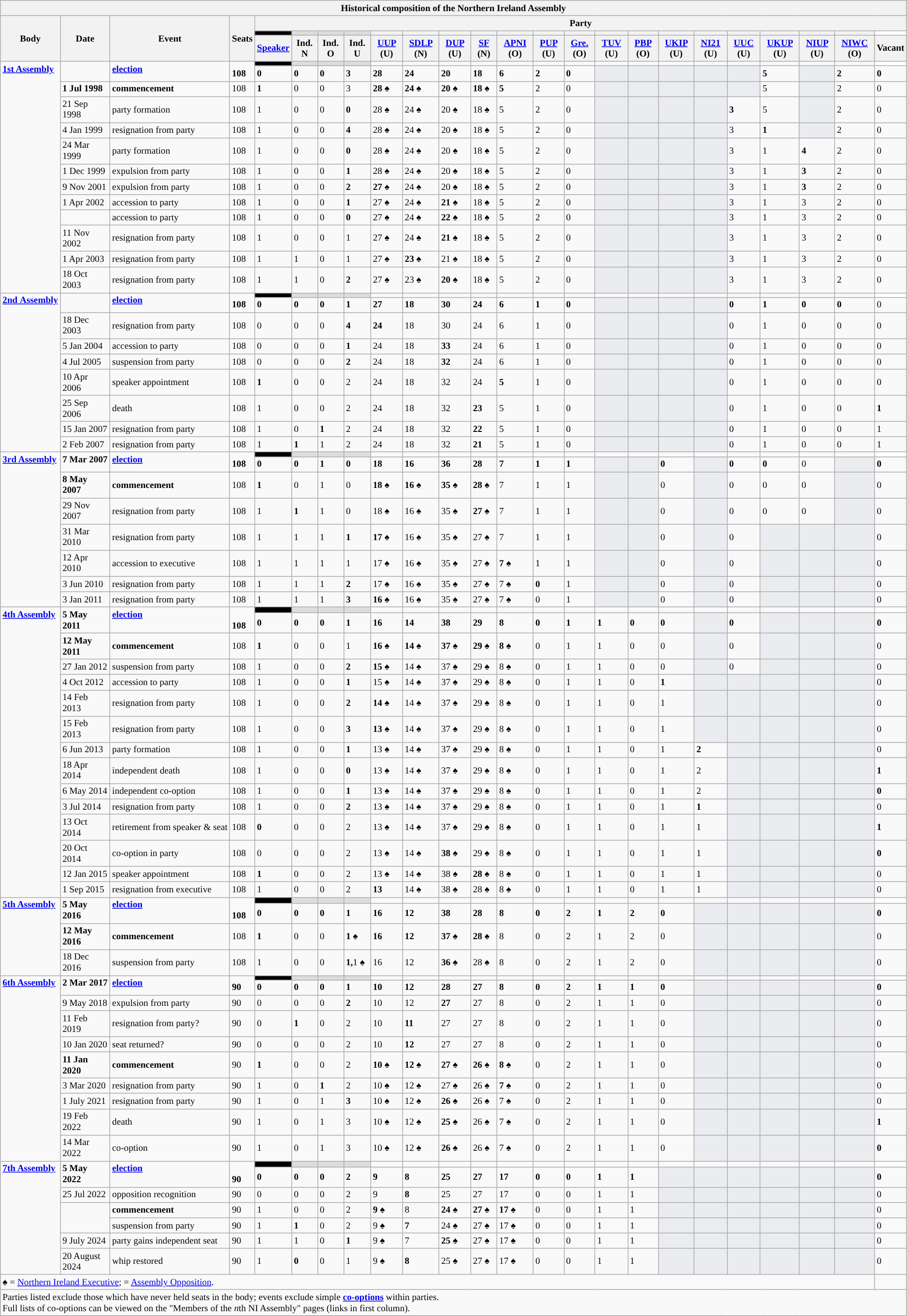<table class="wikitable mw-collapsible" style="font-size: 80%">
<tr>
<th colspan="24">Historical composition of the Northern Ireland Assembly</th>
</tr>
<tr>
<th rowspan="3" scope="col">Body</th>
<th rowspan="3" scope="col">Date</th>
<th rowspan="3" scope="col">Event</th>
<th rowspan="3">Seats</th>
<th colspan="20">Party</th>
</tr>
<tr>
<th style="background:black;"></th>
<th style="background:#dddddd;"></th>
<th style="background:#dddddd;"></th>
<th style="background:#dddddd;"></th>
<th style="background-color: "></th>
<th style="background-color: "></th>
<th style="background-color: "></th>
<th style="background-color: "></th>
<th style="background-color: "></th>
<th style="background-color: "></th>
<th style="background-color: "></th>
<th style="background-color: "></th>
<th style="background-color: "></th>
<th style="background-color: "></th>
<th style="background-color: "></th>
<th style="background-color: "></th>
<th style="background-color: "></th>
<th style="background-color: "></th>
<th style="background-color: "></th>
<th style="background:white;"></th>
</tr>
<tr>
<th><a href='#'>Speaker</a></th>
<th>Ind. N</th>
<th>Ind. O</th>
<th>Ind. U</th>
<th><a href='#'>UUP</a> (U)</th>
<th><a href='#'>SDLP</a> (N)</th>
<th><a href='#'>DUP</a> (U)</th>
<th><a href='#'>SF</a> (N)</th>
<th><a href='#'>APNI</a> (O)</th>
<th><a href='#'>PUP</a> (U)</th>
<th><a href='#'>Gre.</a> (O)</th>
<th><a href='#'>TUV</a> (U)</th>
<th><a href='#'>PBP</a> (O)</th>
<th><a href='#'>UKIP</a> (U)</th>
<th><a href='#'>NI21</a> (U)</th>
<th><a href='#'>UUC</a> (U)</th>
<th><a href='#'>UKUP</a> (U)</th>
<th><a href='#'>NIUP</a> (U)</th>
<th><a href='#'>NIWC</a> (O)</th>
<th>Vacant</th>
</tr>
<tr style="vertical-align:top">
<td rowspan="13"><a href='#'><strong>1st Assembly</strong></a></td>
<td rowspan="2"><strong></strong></td>
<td rowspan="2"><a href='#'><strong>election</strong></a></td>
<td rowspan="2" style="vertical-align:bottom"><strong>108</strong></td>
<td style="background:black;"></td>
<td style="background:#dddddd;"></td>
<td style="background:#dddddd;"></td>
<td style="background:#dddddd;"></td>
<td style="background-color: "></td>
<td style="background-color: "></td>
<td style="background-color: "></td>
<td style="background-color: "></td>
<td style="background-color: "></td>
<td style="background-color: "></td>
<td style="background-color: "></td>
<td style="background-color: "></td>
<td style="background-color: "></td>
<td style="background-color: "></td>
<td style="background-color: "></td>
<td style="background-color: "></td>
<td style="background-color: "></td>
<td style="background-color: "></td>
<td style="background-color: "></td>
<td style="background:white;"></td>
</tr>
<tr>
<td><strong>0</strong></td>
<td><strong>0</strong></td>
<td><strong>0</strong></td>
<td><strong>3</strong></td>
<td><strong>28</strong></td>
<td><strong>24</strong></td>
<td><strong>20</strong></td>
<td><strong>18</strong></td>
<td><strong>6</strong></td>
<td><strong>2</strong></td>
<td><strong>0</strong></td>
<td style="background: #eaecf0"></td>
<td style="background: #eaecf0"></td>
<td style="background: #eaecf0"></td>
<td style="background: #eaecf0"></td>
<td style="background: #eaecf0"></td>
<td><strong>5</strong></td>
<td style="background: #eaecf0"></td>
<td><strong>2</strong></td>
<td><strong>0</strong></td>
</tr>
<tr>
<td><strong>1 Jul 1998</strong></td>
<td><strong>commencement</strong></td>
<td>108</td>
<td><strong>1</strong></td>
<td>0</td>
<td>0</td>
<td>3</td>
<td><strong>28 ♠</strong></td>
<td><strong>24 ♠</strong></td>
<td><strong>20 ♠</strong></td>
<td><strong>18 ♠</strong></td>
<td><strong>5</strong></td>
<td>2</td>
<td>0</td>
<td style="background: #eaecf0"></td>
<td style="background: #eaecf0"></td>
<td style="background: #eaecf0"></td>
<td style="background: #eaecf0"></td>
<td style="background: #eaecf0"></td>
<td>5</td>
<td style="background: #eaecf0"></td>
<td>2</td>
<td>0</td>
</tr>
<tr>
<td>21 Sep 1998</td>
<td>party formation</td>
<td>108</td>
<td>1</td>
<td>0</td>
<td>0</td>
<td><strong>0</strong></td>
<td>28 ♠</td>
<td>24 ♠</td>
<td>20 ♠</td>
<td>18 ♠</td>
<td>5</td>
<td>2</td>
<td>0</td>
<td style="background: #eaecf0"></td>
<td style="background: #eaecf0"></td>
<td style="background: #eaecf0"></td>
<td style="background: #eaecf0"></td>
<td><strong>3</strong></td>
<td>5</td>
<td style="background: #eaecf0"></td>
<td>2</td>
<td>0</td>
</tr>
<tr>
<td>4 Jan 1999</td>
<td>resignation from party</td>
<td>108</td>
<td>1</td>
<td>0</td>
<td>0</td>
<td><strong>4</strong></td>
<td>28 ♠</td>
<td>24 ♠</td>
<td>20 ♠</td>
<td>18 ♠</td>
<td>5</td>
<td>2</td>
<td>0</td>
<td style="background: #eaecf0"></td>
<td style="background: #eaecf0"></td>
<td style="background: #eaecf0"></td>
<td style="background: #eaecf0"></td>
<td>3</td>
<td><strong>1</strong></td>
<td style="background: #eaecf0"></td>
<td>2</td>
<td>0</td>
</tr>
<tr>
<td>24 Mar 1999</td>
<td>party formation</td>
<td>108</td>
<td>1</td>
<td>0</td>
<td>0</td>
<td><strong>0</strong></td>
<td>28 ♠</td>
<td>24 ♠</td>
<td>20 ♠</td>
<td>18 ♠</td>
<td>5</td>
<td>2</td>
<td>0</td>
<td style="background: #eaecf0"></td>
<td style="background: #eaecf0"></td>
<td style="background: #eaecf0"></td>
<td style="background: #eaecf0"></td>
<td>3</td>
<td>1</td>
<td><strong>4</strong></td>
<td>2</td>
<td>0</td>
</tr>
<tr>
<td>1 Dec 1999</td>
<td>expulsion from party</td>
<td>108</td>
<td>1</td>
<td>0</td>
<td>0</td>
<td><strong>1</strong></td>
<td>28 ♠</td>
<td>24 ♠</td>
<td>20 ♠</td>
<td>18 ♠</td>
<td>5</td>
<td>2</td>
<td>0</td>
<td style="background: #eaecf0"></td>
<td style="background: #eaecf0"></td>
<td style="background: #eaecf0"></td>
<td style="background: #eaecf0"></td>
<td>3</td>
<td>1</td>
<td><strong>3</strong></td>
<td>2</td>
<td>0</td>
</tr>
<tr>
<td>9 Nov 2001</td>
<td>expulsion from party</td>
<td>108</td>
<td>1</td>
<td>0</td>
<td>0</td>
<td><strong>2</strong></td>
<td><strong>27 ♠</strong></td>
<td>24 ♠</td>
<td>20 ♠</td>
<td>18 ♠</td>
<td>5</td>
<td>2</td>
<td>0</td>
<td style="background: #eaecf0"></td>
<td style="background: #eaecf0"></td>
<td style="background: #eaecf0"></td>
<td style="background: #eaecf0"></td>
<td>3</td>
<td>1</td>
<td><strong>3</strong></td>
<td>2</td>
<td>0</td>
</tr>
<tr>
<td>1 Apr 2002</td>
<td>accession to party</td>
<td>108</td>
<td>1</td>
<td>0</td>
<td>0</td>
<td><strong>1</strong></td>
<td>27 ♠</td>
<td>24 ♠</td>
<td><strong>21 ♠</strong></td>
<td>18 ♠</td>
<td>5</td>
<td>2</td>
<td>0</td>
<td style="background: #eaecf0"></td>
<td style="background: #eaecf0"></td>
<td style="background: #eaecf0"></td>
<td style="background: #eaecf0"></td>
<td>3</td>
<td>1</td>
<td>3</td>
<td>2</td>
<td>0</td>
</tr>
<tr>
<td></td>
<td>accession to party</td>
<td>108</td>
<td>1</td>
<td>0</td>
<td>0</td>
<td><strong>0</strong></td>
<td>27 ♠</td>
<td>24 ♠</td>
<td><strong>22 ♠</strong></td>
<td>18 ♠</td>
<td>5</td>
<td>2</td>
<td>0</td>
<td style="background: #eaecf0"></td>
<td style="background: #eaecf0"></td>
<td style="background: #eaecf0"></td>
<td style="background: #eaecf0"></td>
<td>3</td>
<td>1</td>
<td>3</td>
<td>2</td>
<td>0</td>
</tr>
<tr>
<td>11 Nov 2002</td>
<td>resignation from party</td>
<td>108</td>
<td>1</td>
<td>0</td>
<td>0</td>
<td>1</td>
<td>27 ♠</td>
<td>24 ♠</td>
<td><strong>21 ♠</strong></td>
<td>18 ♠</td>
<td>5</td>
<td>2</td>
<td>0</td>
<td style="background: #eaecf0"></td>
<td style="background: #eaecf0"></td>
<td style="background: #eaecf0"></td>
<td style="background: #eaecf0"></td>
<td>3</td>
<td>1</td>
<td>3</td>
<td>2</td>
<td>0</td>
</tr>
<tr>
<td>1 Apr 2003</td>
<td>resignation from party</td>
<td>108</td>
<td>1</td>
<td>1</td>
<td>0</td>
<td>1</td>
<td>27 ♠</td>
<td><strong>23 ♠</strong></td>
<td>21 ♠</td>
<td>18 ♠</td>
<td>5</td>
<td>2</td>
<td>0</td>
<td style="background: #eaecf0"></td>
<td style="background: #eaecf0"></td>
<td style="background: #eaecf0"></td>
<td style="background: #eaecf0"></td>
<td>3</td>
<td>1</td>
<td>3</td>
<td>2</td>
<td>0</td>
</tr>
<tr>
<td>18 Oct 2003</td>
<td>resignation from party</td>
<td>108</td>
<td>1</td>
<td>1</td>
<td>0</td>
<td><strong>2</strong></td>
<td>27 ♠</td>
<td>23 ♠</td>
<td><strong>20 ♠</strong></td>
<td>18 ♠</td>
<td>5</td>
<td>2</td>
<td>0</td>
<td style="background: #eaecf0"></td>
<td style="background: #eaecf0"></td>
<td style="background: #eaecf0"></td>
<td style="background: #eaecf0"></td>
<td>3</td>
<td>1</td>
<td>3</td>
<td>2</td>
<td>0</td>
</tr>
<tr style="vertical-align:top">
<td rowspan="9"><a href='#'><strong>2nd Assembly</strong></a></td>
<td rowspan="2"><strong></strong></td>
<td rowspan="2"><a href='#'><strong>election</strong></a></td>
<td rowspan="2" style="vertical-align:bottom"><strong>108</strong></td>
<td style="background:black;"></td>
<td style="background:#dddddd;"></td>
<td style="background:#dddddd;"></td>
<td style="background:#dddddd;"></td>
<td style="background-color: "></td>
<td style="background-color: "></td>
<td style="background-color: "></td>
<td style="background-color: "></td>
<td style="background-color: "></td>
<td style="background-color: "></td>
<td style="background-color: "></td>
<td style="background-color: "></td>
<td style="background-color: "></td>
<td style="background-color: "></td>
<td style="background-color: "></td>
<td style="background-color: "></td>
<td style="background-color: "></td>
<td style="background-color: "></td>
<td style="background-color: "></td>
<td style="background:white;"></td>
</tr>
<tr>
<td><strong>0</strong></td>
<td><strong>0</strong></td>
<td><strong>0</strong></td>
<td><strong>1</strong></td>
<td><strong>27</strong></td>
<td><strong>18</strong></td>
<td><strong>30</strong></td>
<td><strong>24</strong></td>
<td><strong>6</strong></td>
<td><strong>1</strong></td>
<td><strong>0</strong></td>
<td style="background: #eaecf0"></td>
<td style="background: #eaecf0"></td>
<td style="background: #eaecf0"></td>
<td style="background: #eaecf0"></td>
<td><strong>0</strong></td>
<td><strong>1</strong></td>
<td><strong>0</strong></td>
<td><strong>0</strong></td>
<td>0</td>
</tr>
<tr>
<td>18 Dec 2003</td>
<td>resignation from party</td>
<td>108</td>
<td>0</td>
<td>0</td>
<td>0</td>
<td><strong>4</strong></td>
<td><strong>24</strong></td>
<td>18</td>
<td>30</td>
<td>24</td>
<td>6</td>
<td>1</td>
<td>0</td>
<td style="background: #eaecf0"></td>
<td style="background: #eaecf0"></td>
<td style="background: #eaecf0"></td>
<td style="background: #eaecf0"></td>
<td>0</td>
<td>1</td>
<td>0</td>
<td>0</td>
<td>0</td>
</tr>
<tr>
<td>5 Jan 2004</td>
<td>accession to party</td>
<td>108</td>
<td>0</td>
<td>0</td>
<td>0</td>
<td><strong>1</strong></td>
<td>24</td>
<td>18</td>
<td><strong>33</strong></td>
<td>24</td>
<td>6</td>
<td>1</td>
<td>0</td>
<td style="background: #eaecf0"></td>
<td style="background: #eaecf0"></td>
<td style="background: #eaecf0"></td>
<td style="background: #eaecf0"></td>
<td>0</td>
<td>1</td>
<td>0</td>
<td>0</td>
<td>0</td>
</tr>
<tr>
<td>4 Jul 2005</td>
<td>suspension from party</td>
<td>108</td>
<td>0</td>
<td>0</td>
<td>0</td>
<td><strong>2</strong></td>
<td>24</td>
<td>18</td>
<td><strong>32</strong></td>
<td>24</td>
<td>6</td>
<td>1</td>
<td>0</td>
<td style="background: #eaecf0"></td>
<td style="background: #eaecf0"></td>
<td style="background: #eaecf0"></td>
<td style="background: #eaecf0"></td>
<td>0</td>
<td>1</td>
<td>0</td>
<td>0</td>
<td>0</td>
</tr>
<tr>
<td>10 Apr 2006</td>
<td>speaker appointment</td>
<td>108</td>
<td><strong>1</strong></td>
<td>0</td>
<td>0</td>
<td>2</td>
<td>24</td>
<td>18</td>
<td>32</td>
<td>24</td>
<td><strong>5</strong></td>
<td>1</td>
<td>0</td>
<td style="background: #eaecf0"></td>
<td style="background: #eaecf0"></td>
<td style="background: #eaecf0"></td>
<td style="background: #eaecf0"></td>
<td>0</td>
<td>1</td>
<td>0</td>
<td>0</td>
<td>0</td>
</tr>
<tr>
<td>25 Sep 2006</td>
<td>death</td>
<td>108</td>
<td>1</td>
<td>0</td>
<td>0</td>
<td>2</td>
<td>24</td>
<td>18</td>
<td>32</td>
<td><strong>23</strong></td>
<td>5</td>
<td>1</td>
<td>0</td>
<td style="background: #eaecf0"></td>
<td style="background: #eaecf0"></td>
<td style="background: #eaecf0"></td>
<td style="background: #eaecf0"></td>
<td>0</td>
<td>1</td>
<td>0</td>
<td>0</td>
<td><strong>1</strong></td>
</tr>
<tr>
<td>15 Jan 2007</td>
<td>resignation from party</td>
<td>108</td>
<td>1</td>
<td>0</td>
<td><strong>1</strong></td>
<td>2</td>
<td>24</td>
<td>18</td>
<td>32</td>
<td><strong>22</strong></td>
<td>5</td>
<td>1</td>
<td>0</td>
<td style="background: #eaecf0"></td>
<td style="background: #eaecf0"></td>
<td style="background: #eaecf0"></td>
<td style="background: #eaecf0"></td>
<td>0</td>
<td>1</td>
<td>0</td>
<td>0</td>
<td>1</td>
</tr>
<tr>
<td>2 Feb 2007</td>
<td>resignation from party</td>
<td>108</td>
<td>1</td>
<td><strong>1</strong></td>
<td>1</td>
<td>2</td>
<td>24</td>
<td>18</td>
<td>32</td>
<td><strong>21</strong></td>
<td>5</td>
<td>1</td>
<td>0</td>
<td style="background: #eaecf0"></td>
<td style="background: #eaecf0"></td>
<td style="background: #eaecf0"></td>
<td style="background: #eaecf0"></td>
<td>0</td>
<td>1</td>
<td>0</td>
<td>0</td>
<td>1</td>
</tr>
<tr style="vertical-align:top">
<td rowspan="8"><a href='#'><strong>3rd Assembly</strong></a></td>
<td rowspan="2"><strong>7 Mar 2007</strong></td>
<td rowspan="2"><a href='#'><strong>election</strong></a></td>
<td rowspan="2" style="vertical-align:bottom"><strong>108</strong></td>
<td style="background:black;"></td>
<td style="background:#dddddd;"></td>
<td style="background:#dddddd;"></td>
<td style="background:#dddddd;"></td>
<td style="background-color: "></td>
<td style="background-color: "></td>
<td style="background-color: "></td>
<td style="background-color: "></td>
<td style="background-color: "></td>
<td style="background-color: "></td>
<td style="background-color: "></td>
<td style="background-color: "></td>
<td style="background-color: "></td>
<td style="background-color: "></td>
<td style="background-color: "></td>
<td style="background-color: "></td>
<td style="background-color: "></td>
<td style="background-color: "></td>
<td style="background-color: "></td>
<td style="background:white;"></td>
</tr>
<tr>
<td><strong>0</strong></td>
<td><strong>0</strong></td>
<td><strong>1</strong></td>
<td><strong>0</strong></td>
<td><strong>18</strong></td>
<td><strong>16</strong></td>
<td><strong>36</strong></td>
<td><strong>28</strong></td>
<td><strong>7</strong></td>
<td><strong>1</strong></td>
<td><strong>1</strong></td>
<td style="background: #eaecf0"></td>
<td style="background: #eaecf0"></td>
<td><strong>0</strong></td>
<td style="background: #eaecf0"></td>
<td><strong>0</strong></td>
<td><strong>0</strong></td>
<td>0</td>
<td style="background: #eaecf0"></td>
<td><strong>0</strong></td>
</tr>
<tr>
<td><strong>8 May 2007</strong></td>
<td><strong>commencement</strong></td>
<td>108</td>
<td><strong>1</strong></td>
<td>0</td>
<td>1</td>
<td>0</td>
<td><strong>18 ♠</strong></td>
<td><strong>16 ♠</strong></td>
<td><strong>35 ♠</strong></td>
<td><strong>28 ♠</strong></td>
<td>7</td>
<td>1</td>
<td>1</td>
<td style="background: #eaecf0"></td>
<td style="background: #eaecf0"></td>
<td>0</td>
<td style="background: #eaecf0"></td>
<td>0</td>
<td>0</td>
<td>0</td>
<td style="background: #eaecf0"></td>
<td>0</td>
</tr>
<tr>
<td>29 Nov 2007</td>
<td>resignation from party</td>
<td>108</td>
<td>1</td>
<td><strong>1</strong></td>
<td>1</td>
<td>0</td>
<td>18 ♠</td>
<td>16 ♠</td>
<td>35 ♠</td>
<td><strong>27 ♠</strong></td>
<td>7</td>
<td>1</td>
<td>1</td>
<td style="background: #eaecf0"></td>
<td style="background: #eaecf0"></td>
<td>0</td>
<td style="background: #eaecf0"></td>
<td>0</td>
<td>0</td>
<td>0</td>
<td style="background: #eaecf0"></td>
<td>0</td>
</tr>
<tr>
<td>31 Mar 2010</td>
<td>resignation from party</td>
<td>108</td>
<td>1</td>
<td>1</td>
<td>1</td>
<td><strong>1</strong></td>
<td><strong>17 ♠</strong></td>
<td>16 ♠</td>
<td>35 ♠</td>
<td>27 ♠</td>
<td>7</td>
<td>1</td>
<td>1</td>
<td style="background: #eaecf0"></td>
<td style="background: #eaecf0"></td>
<td>0</td>
<td style="background: #eaecf0"></td>
<td>0</td>
<td style="background: #eaecf0"></td>
<td style="background: #eaecf0"></td>
<td style="background: #eaecf0"></td>
<td>0</td>
</tr>
<tr>
<td>12 Apr 2010</td>
<td>accession to executive</td>
<td>108</td>
<td>1</td>
<td>1</td>
<td>1</td>
<td>1</td>
<td>17 ♠</td>
<td>16 ♠</td>
<td>35 ♠</td>
<td>27 ♠</td>
<td><strong>7 ♠</strong></td>
<td>1</td>
<td>1</td>
<td style="background: #eaecf0"></td>
<td style="background: #eaecf0"></td>
<td>0</td>
<td style="background: #eaecf0"></td>
<td>0</td>
<td style="background: #eaecf0"></td>
<td style="background: #eaecf0"></td>
<td style="background: #eaecf0"></td>
<td>0</td>
</tr>
<tr>
<td>3 Jun 2010</td>
<td>resignation from party</td>
<td>108</td>
<td>1</td>
<td>1</td>
<td>1</td>
<td><strong>2</strong></td>
<td>17 ♠</td>
<td>16 ♠</td>
<td>35 ♠</td>
<td>27 ♠</td>
<td>7 ♠</td>
<td><strong>0</strong></td>
<td>1</td>
<td style="background: #eaecf0"></td>
<td style="background: #eaecf0"></td>
<td>0</td>
<td style="background: #eaecf0"></td>
<td>0</td>
<td style="background: #eaecf0"></td>
<td style="background: #eaecf0"></td>
<td style="background: #eaecf0"></td>
<td>0</td>
</tr>
<tr>
<td>3 Jan 2011</td>
<td>resignation from party</td>
<td>108</td>
<td>1</td>
<td>1</td>
<td>1</td>
<td><strong>3</strong></td>
<td><strong>16 ♠</strong></td>
<td>16 ♠</td>
<td>35 ♠</td>
<td>27 ♠</td>
<td>7 ♠</td>
<td>0</td>
<td>1</td>
<td style="background: #eaecf0"></td>
<td style="background: #eaecf0"></td>
<td>0</td>
<td style="background: #eaecf0"></td>
<td>0</td>
<td style="background: #eaecf0"></td>
<td style="background: #eaecf0"></td>
<td style="background: #eaecf0"></td>
<td>0</td>
</tr>
<tr style="vertical-align:top">
<td rowspan="15"><a href='#'><strong>4th Assembly</strong></a></td>
<td rowspan="2"><strong>5 May 2011</strong></td>
<td rowspan="2"><a href='#'><strong>election</strong></a></td>
<td rowspan="2" style="vertical-align:bottom"><strong>108</strong></td>
<td style="background:black;"></td>
<td style="background:#dddddd;"></td>
<td style="background:#dddddd;"></td>
<td style="background:#dddddd;"></td>
<td style="background-color: "></td>
<td style="background-color: "></td>
<td style="background-color: "></td>
<td style="background-color: "></td>
<td style="background-color: "></td>
<td style="background-color: "></td>
<td style="background-color: "></td>
<td style="background-color: "></td>
<td style="background-color: "></td>
<td style="background-color: "></td>
<td style="background-color: "></td>
<td style="background-color: "></td>
<td style="background-color: "></td>
<td style="background-color: "></td>
<td style="background-color: "></td>
<td style="background:white;"></td>
</tr>
<tr>
<td><strong>0</strong></td>
<td><strong>0</strong></td>
<td><strong>0</strong></td>
<td><strong>1</strong></td>
<td><strong>16</strong></td>
<td><strong>14</strong></td>
<td><strong>38</strong></td>
<td><strong>29</strong></td>
<td><strong>8</strong></td>
<td><strong>0</strong></td>
<td><strong>1</strong></td>
<td><strong>1</strong></td>
<td><strong>0</strong></td>
<td><strong>0</strong></td>
<td style="background: #eaecf0"></td>
<td><strong>0</strong></td>
<td style="background: #eaecf0"></td>
<td style="background: #eaecf0"></td>
<td style="background: #eaecf0"></td>
<td><strong>0</strong></td>
</tr>
<tr>
<td><strong>12 May 2011</strong></td>
<td><strong>commencement</strong></td>
<td>108</td>
<td><strong>1</strong></td>
<td>0</td>
<td>0</td>
<td>1</td>
<td><strong>16 ♠</strong></td>
<td><strong>14 ♠</strong></td>
<td><strong>37 ♠</strong></td>
<td><strong>29 ♠</strong></td>
<td><strong>8 ♠</strong></td>
<td>0</td>
<td>1</td>
<td>1</td>
<td>0</td>
<td>0</td>
<td style="background: #eaecf0"></td>
<td>0</td>
<td style="background: #eaecf0"></td>
<td style="background: #eaecf0"></td>
<td style="background: #eaecf0"></td>
<td>0</td>
</tr>
<tr>
<td>27 Jan 2012</td>
<td>suspension from party</td>
<td>108</td>
<td>1</td>
<td>0</td>
<td>0</td>
<td><strong>2</strong></td>
<td><strong>15 ♠</strong></td>
<td>14 ♠</td>
<td>37 ♠</td>
<td>29 ♠</td>
<td>8 ♠</td>
<td>0</td>
<td>1</td>
<td>1</td>
<td>0</td>
<td>0</td>
<td style="background: #eaecf0"></td>
<td>0</td>
<td style="background: #eaecf0"></td>
<td style="background: #eaecf0"></td>
<td style="background: #eaecf0"></td>
<td>0</td>
</tr>
<tr>
<td>4 Oct 2012</td>
<td>accession to party</td>
<td>108</td>
<td>1</td>
<td>0</td>
<td>0</td>
<td><strong>1</strong></td>
<td>15 ♠</td>
<td>14 ♠</td>
<td>37 ♠</td>
<td>29 ♠</td>
<td>8 ♠</td>
<td>0</td>
<td>1</td>
<td>1</td>
<td>0</td>
<td><strong>1</strong></td>
<td style="background: #eaecf0"></td>
<td style="background: #eaecf0"></td>
<td style="background: #eaecf0"></td>
<td style="background: #eaecf0"></td>
<td style="background: #eaecf0"></td>
<td>0</td>
</tr>
<tr>
<td>14 Feb 2013</td>
<td>resignation from party</td>
<td>108</td>
<td>1</td>
<td>0</td>
<td>0</td>
<td><strong>2</strong></td>
<td><strong>14 ♠</strong></td>
<td>14 ♠</td>
<td>37 ♠</td>
<td>29 ♠</td>
<td>8 ♠</td>
<td>0</td>
<td>1</td>
<td>1</td>
<td>0</td>
<td>1</td>
<td style="background: #eaecf0"></td>
<td style="background: #eaecf0"></td>
<td style="background: #eaecf0"></td>
<td style="background: #eaecf0"></td>
<td style="background: #eaecf0"></td>
<td>0</td>
</tr>
<tr>
<td>15 Feb 2013</td>
<td>resignation from party</td>
<td>108</td>
<td>1</td>
<td>0</td>
<td>0</td>
<td><strong>3</strong></td>
<td><strong>13 ♠</strong></td>
<td>14 ♠</td>
<td>37 ♠</td>
<td>29 ♠</td>
<td>8 ♠</td>
<td>0</td>
<td>1</td>
<td>1</td>
<td>0</td>
<td>1</td>
<td style="background: #eaecf0"></td>
<td style="background: #eaecf0"></td>
<td style="background: #eaecf0"></td>
<td style="background: #eaecf0"></td>
<td style="background: #eaecf0"></td>
<td>0</td>
</tr>
<tr>
<td>6 Jun 2013</td>
<td>party formation</td>
<td>108</td>
<td>1</td>
<td>0</td>
<td>0</td>
<td><strong>1</strong></td>
<td>13 ♠</td>
<td>14 ♠</td>
<td>37 ♠</td>
<td>29 ♠</td>
<td>8 ♠</td>
<td>0</td>
<td>1</td>
<td>1</td>
<td>0</td>
<td>1</td>
<td><strong>2</strong></td>
<td style="background: #eaecf0"></td>
<td style="background: #eaecf0"></td>
<td style="background: #eaecf0"></td>
<td style="background: #eaecf0"></td>
<td>0</td>
</tr>
<tr>
<td>18 Apr 2014</td>
<td>independent death</td>
<td>108</td>
<td>1</td>
<td>0</td>
<td>0</td>
<td><strong>0</strong></td>
<td>13 ♠</td>
<td>14 ♠</td>
<td>37 ♠</td>
<td>29 ♠</td>
<td>8 ♠</td>
<td>0</td>
<td>1</td>
<td>1</td>
<td>0</td>
<td>1</td>
<td>2</td>
<td style="background: #eaecf0"></td>
<td style="background: #eaecf0"></td>
<td style="background: #eaecf0"></td>
<td style="background: #eaecf0"></td>
<td><strong>1</strong></td>
</tr>
<tr>
<td>6 May 2014</td>
<td>independent co-option</td>
<td>108</td>
<td>1</td>
<td>0</td>
<td>0</td>
<td><strong>1</strong></td>
<td>13 ♠</td>
<td>14 ♠</td>
<td>37 ♠</td>
<td>29 ♠</td>
<td>8 ♠</td>
<td>0</td>
<td>1</td>
<td>1</td>
<td>0</td>
<td>1</td>
<td>2</td>
<td style="background: #eaecf0"></td>
<td style="background: #eaecf0"></td>
<td style="background: #eaecf0"></td>
<td style="background: #eaecf0"></td>
<td><strong>0</strong></td>
</tr>
<tr>
<td>3 Jul 2014</td>
<td>resignation from party</td>
<td>108</td>
<td>1</td>
<td>0</td>
<td>0</td>
<td><strong>2</strong></td>
<td>13 ♠</td>
<td>14 ♠</td>
<td>37 ♠</td>
<td>29 ♠</td>
<td>8 ♠</td>
<td>0</td>
<td>1</td>
<td>1</td>
<td>0</td>
<td>1</td>
<td><strong>1</strong></td>
<td style="background: #eaecf0"></td>
<td style="background: #eaecf0"></td>
<td style="background: #eaecf0"></td>
<td style="background: #eaecf0"></td>
<td>0</td>
</tr>
<tr>
<td>13 Oct 2014</td>
<td>retirement from speaker & seat</td>
<td>108</td>
<td><strong>0</strong></td>
<td>0</td>
<td>0</td>
<td>2</td>
<td>13 ♠</td>
<td>14 ♠</td>
<td>37 ♠</td>
<td>29 ♠</td>
<td>8 ♠</td>
<td>0</td>
<td>1</td>
<td>1</td>
<td>0</td>
<td>1</td>
<td>1</td>
<td style="background: #eaecf0"></td>
<td style="background: #eaecf0"></td>
<td style="background: #eaecf0"></td>
<td style="background: #eaecf0"></td>
<td><strong>1</strong></td>
</tr>
<tr>
<td>20 Oct 2014</td>
<td>co-option in party</td>
<td>108</td>
<td>0</td>
<td>0</td>
<td>0</td>
<td>2</td>
<td>13 ♠</td>
<td>14 ♠</td>
<td><strong>38 ♠</strong></td>
<td>29 ♠</td>
<td>8 ♠</td>
<td>0</td>
<td>1</td>
<td>1</td>
<td>0</td>
<td>1</td>
<td>1</td>
<td style="background: #eaecf0"></td>
<td style="background: #eaecf0"></td>
<td style="background: #eaecf0"></td>
<td style="background: #eaecf0"></td>
<td><strong>0</strong></td>
</tr>
<tr>
<td>12 Jan 2015</td>
<td>speaker appointment</td>
<td>108</td>
<td><strong>1</strong></td>
<td>0</td>
<td>0</td>
<td>2</td>
<td>13 ♠</td>
<td>14 ♠</td>
<td>38 ♠</td>
<td><strong>28 ♠</strong></td>
<td>8 ♠</td>
<td>0</td>
<td>1</td>
<td>1</td>
<td>0</td>
<td>1</td>
<td>1</td>
<td style="background: #eaecf0"></td>
<td style="background: #eaecf0"></td>
<td style="background: #eaecf0"></td>
<td style="background: #eaecf0"></td>
<td>0</td>
</tr>
<tr>
<td>1 Sep 2015</td>
<td>resignation from executive</td>
<td>108</td>
<td>1</td>
<td>0</td>
<td>0</td>
<td>2</td>
<td><strong>13</strong></td>
<td>14 ♠</td>
<td>38 ♠</td>
<td>28 ♠</td>
<td>8 ♠</td>
<td>0</td>
<td>1</td>
<td>1</td>
<td>0</td>
<td>1</td>
<td>1</td>
<td style="background: #eaecf0"></td>
<td style="background: #eaecf0"></td>
<td style="background: #eaecf0"></td>
<td style="background: #eaecf0"></td>
<td>0</td>
</tr>
<tr style="vertical-align:top">
<td rowspan="4"><a href='#'><strong>5th Assembly</strong></a></td>
<td rowspan="2"><strong>5 May 2016</strong></td>
<td rowspan="2"><a href='#'><strong>election</strong></a></td>
<td rowspan="2" style="vertical-align:bottom"><strong>108</strong></td>
<td style="background:black;"></td>
<td style="background:#dddddd;"></td>
<td style="background:#dddddd;"></td>
<td style="background:#dddddd;"></td>
<td style="background-color: "></td>
<td style="background-color: "></td>
<td style="background-color: "></td>
<td style="background-color: "></td>
<td style="background-color: "></td>
<td style="background-color: "></td>
<td style="background-color: "></td>
<td style="background-color: "></td>
<td style="background-color: "></td>
<td style="background-color: "></td>
<td style="background-color: "></td>
<td style="background-color: "></td>
<td style="background-color: "></td>
<td style="background-color: "></td>
<td style="background-color: "></td>
<td style="background:white;"></td>
</tr>
<tr>
<td><strong>0</strong></td>
<td><strong>0</strong></td>
<td><strong>0</strong></td>
<td><strong>1</strong></td>
<td><strong>16</strong></td>
<td><strong>12</strong></td>
<td><strong>38</strong></td>
<td><strong>28</strong></td>
<td><strong>8</strong></td>
<td><strong>0</strong></td>
<td><strong>2</strong></td>
<td><strong>1</strong></td>
<td><strong>2</strong></td>
<td><strong>0</strong></td>
<td style="background: #eaecf0"></td>
<td style="background: #eaecf0"></td>
<td style="background: #eaecf0"></td>
<td style="background: #eaecf0"></td>
<td style="background: #eaecf0"></td>
<td><strong>0</strong></td>
</tr>
<tr>
<td><strong>12 May 2016</strong></td>
<td><strong>commencement</strong></td>
<td>108</td>
<td><strong>1</strong></td>
<td>0</td>
<td>0</td>
<td><strong>1 ♠</strong></td>
<td><strong>16 </strong></td>
<td><strong>12 </strong></td>
<td><strong>37 ♠</strong></td>
<td><strong>28 ♠</strong></td>
<td>8</td>
<td>0</td>
<td>2</td>
<td>1</td>
<td>2</td>
<td>0</td>
<td style="background: #eaecf0"></td>
<td style="background: #eaecf0"></td>
<td style="background: #eaecf0"></td>
<td style="background: #eaecf0"></td>
<td style="background: #eaecf0"></td>
<td>0</td>
</tr>
<tr>
<td>18 Dec 2016</td>
<td>suspension from party</td>
<td>108</td>
<td>1</td>
<td>0</td>
<td>0</td>
<td><strong>1,</strong>1 ♠</td>
<td>16 </td>
<td>12 </td>
<td><strong>36 ♠</strong></td>
<td>28 ♠</td>
<td>8</td>
<td>0</td>
<td>2</td>
<td>1</td>
<td>2</td>
<td>0</td>
<td style="background: #eaecf0"></td>
<td style="background: #eaecf0"></td>
<td style="background: #eaecf0"></td>
<td style="background: #eaecf0"></td>
<td style="background: #eaecf0"></td>
<td>0</td>
</tr>
<tr style="vertical-align:top">
<td rowspan="10"><a href='#'><strong>6th Assembly</strong></a></td>
<td rowspan="2"><strong>2 Mar 2017</strong></td>
<td rowspan="2"><a href='#'><strong>election</strong></a></td>
<td rowspan="2" style="vertical-align:bottom"><strong>90</strong></td>
<td style="background:black;"></td>
<td style="background:#dddddd;"></td>
<td style="background:#dddddd;"></td>
<td style="background:#dddddd;"></td>
<td style="background-color: "></td>
<td style="background-color: "></td>
<td style="background-color: "></td>
<td style="background-color: "></td>
<td style="background-color: "></td>
<td style="background-color: "></td>
<td style="background-color: "></td>
<td style="background-color: "></td>
<td style="background-color: "></td>
<td style="background-color: "></td>
<td style="background-color: "></td>
<td style="background-color: "></td>
<td style="background-color: "></td>
<td style="background-color: "></td>
<td style="background-color: "></td>
<td style="background:white;"></td>
</tr>
<tr>
<td><strong>0</strong></td>
<td><strong>0</strong></td>
<td><strong>0</strong></td>
<td><strong>1</strong></td>
<td><strong>10</strong></td>
<td><strong>12</strong></td>
<td><strong>28</strong></td>
<td><strong>27</strong></td>
<td><strong>8</strong></td>
<td><strong>0</strong></td>
<td><strong>2</strong></td>
<td><strong>1</strong></td>
<td><strong>1</strong></td>
<td><strong>0</strong></td>
<td style="background: #eaecf0"></td>
<td style="background: #eaecf0"></td>
<td style="background: #eaecf0"></td>
<td style="background: #eaecf0"></td>
<td style="background: #eaecf0"></td>
<td><strong>0</strong></td>
</tr>
<tr>
<td>9 May 2018</td>
<td>expulsion from party</td>
<td>90</td>
<td>0</td>
<td>0</td>
<td>0</td>
<td><strong>2</strong></td>
<td>10</td>
<td>12</td>
<td><strong>27</strong></td>
<td>27</td>
<td>8</td>
<td>0</td>
<td>2</td>
<td>1</td>
<td>1</td>
<td>0</td>
<td style="background: #eaecf0"></td>
<td style="background: #eaecf0"></td>
<td style="background: #eaecf0"></td>
<td style="background: #eaecf0"></td>
<td style="background: #eaecf0"></td>
<td>0</td>
</tr>
<tr>
<td>11 Feb 2019</td>
<td>resignation from party?</td>
<td>90</td>
<td>0</td>
<td><strong>1</strong></td>
<td>0</td>
<td>2</td>
<td>10</td>
<td><strong>11</strong></td>
<td>27</td>
<td>27</td>
<td>8</td>
<td>0</td>
<td>2</td>
<td>1</td>
<td>1</td>
<td>0</td>
<td style="background: #eaecf0"></td>
<td style="background: #eaecf0"></td>
<td style="background: #eaecf0"></td>
<td style="background: #eaecf0"></td>
<td style="background: #eaecf0"></td>
<td>0</td>
</tr>
<tr>
<td>10 Jan 2020</td>
<td>seat returned?</td>
<td>90</td>
<td>0</td>
<td>0</td>
<td>0</td>
<td>2</td>
<td>10</td>
<td><strong>12</strong></td>
<td>27</td>
<td>27</td>
<td>8</td>
<td>0</td>
<td>2</td>
<td>1</td>
<td>1</td>
<td>0</td>
<td style="background: #eaecf0"></td>
<td style="background: #eaecf0"></td>
<td style="background: #eaecf0"></td>
<td style="background: #eaecf0"></td>
<td style="background: #eaecf0"></td>
<td>0</td>
</tr>
<tr>
<td><strong>11 Jan 2020</strong></td>
<td><strong>commencement</strong></td>
<td>90</td>
<td><strong>1</strong></td>
<td>0</td>
<td>0</td>
<td>2</td>
<td><strong>10 ♠</strong></td>
<td><strong>12 ♠</strong></td>
<td><strong>27 ♠</strong></td>
<td><strong>26 ♠</strong></td>
<td><strong>8 ♠</strong></td>
<td>0</td>
<td>2</td>
<td>1</td>
<td>1</td>
<td>0</td>
<td style="background: #eaecf0"></td>
<td style="background: #eaecf0"></td>
<td style="background: #eaecf0"></td>
<td style="background: #eaecf0"></td>
<td style="background: #eaecf0"></td>
<td>0</td>
</tr>
<tr>
<td>3 Mar 2020</td>
<td>resignation from party</td>
<td>90</td>
<td>1</td>
<td>0</td>
<td><strong>1</strong></td>
<td>2</td>
<td>10 ♠</td>
<td>12 ♠</td>
<td>27 ♠</td>
<td>26 ♠</td>
<td><strong>7 ♠</strong></td>
<td>0</td>
<td>2</td>
<td>1</td>
<td>1</td>
<td>0</td>
<td style="background: #eaecf0"></td>
<td style="background: #eaecf0"></td>
<td style="background: #eaecf0"></td>
<td style="background: #eaecf0"></td>
<td style="background: #eaecf0"></td>
<td>0</td>
</tr>
<tr>
<td>1 July 2021</td>
<td>resignation from party</td>
<td>90</td>
<td>1</td>
<td>0</td>
<td>1</td>
<td><strong>3</strong></td>
<td>10 ♠</td>
<td>12 ♠</td>
<td><strong>26 ♠</strong></td>
<td>26 ♠</td>
<td>7 ♠</td>
<td>0</td>
<td>2</td>
<td>1</td>
<td>1</td>
<td>0</td>
<td style="background: #eaecf0"></td>
<td style="background: #eaecf0"></td>
<td style="background: #eaecf0"></td>
<td style="background: #eaecf0"></td>
<td style="background: #eaecf0"></td>
<td>0</td>
</tr>
<tr>
<td>19 Feb 2022</td>
<td>death</td>
<td>90</td>
<td>1</td>
<td>0</td>
<td>1</td>
<td>3</td>
<td>10 ♠</td>
<td>12 ♠</td>
<td><strong>25 ♠</strong></td>
<td>26 ♠</td>
<td>7 ♠</td>
<td>0</td>
<td>2</td>
<td>1</td>
<td>1</td>
<td>0</td>
<td style="background: #eaecf0"></td>
<td style="background: #eaecf0"></td>
<td style="background: #eaecf0"></td>
<td style="background: #eaecf0"></td>
<td style="background: #eaecf0"></td>
<td><strong>1</strong></td>
</tr>
<tr>
<td>14 Mar 2022</td>
<td>co-option</td>
<td>90</td>
<td>1</td>
<td>0</td>
<td>1</td>
<td>3</td>
<td>10 ♠</td>
<td>12 ♠</td>
<td><strong>26 ♠</strong></td>
<td>26 ♠</td>
<td>7 ♠</td>
<td>0</td>
<td>2</td>
<td>1</td>
<td>1</td>
<td>0</td>
<td style="background: #eaecf0"></td>
<td style="background: #eaecf0"></td>
<td style="background: #eaecf0"></td>
<td style="background: #eaecf0"></td>
<td style="background: #eaecf0"></td>
<td><strong>0</strong></td>
</tr>
<tr style="vertical-align:top">
<td rowspan="7"><a href='#'><strong>7th Assembly</strong></a></td>
<td rowspan="2"><strong>5 May 2022</strong></td>
<td rowspan="2"><a href='#'><strong>election</strong></a></td>
<td rowspan="2" style="vertical-align:bottom"><strong>90</strong></td>
<td style="background:black;"></td>
<td style="background:#dddddd;"></td>
<td style="background:#dddddd;"></td>
<td style="background:#dddddd;"></td>
<td style="background-color: "></td>
<td style="background-color: "></td>
<td style="background-color: "></td>
<td style="background-color: "></td>
<td style="background-color: "></td>
<td style="background-color: "></td>
<td style="background-color: "></td>
<td style="background-color: "></td>
<td style="background-color: "></td>
<td style="background-color: "></td>
<td style="background-color: "></td>
<td style="background-color: "></td>
<td style="background-color: "></td>
<td style="background-color: "></td>
<td style="background-color: "></td>
<td style="background:white;"></td>
</tr>
<tr>
<td><strong>0</strong></td>
<td><strong>0</strong></td>
<td><strong>0</strong></td>
<td><strong>2</strong></td>
<td><strong>9</strong></td>
<td><strong>8</strong></td>
<td><strong>25</strong></td>
<td><strong>27</strong></td>
<td><strong>17</strong></td>
<td><strong>0</strong></td>
<td><strong>0</strong></td>
<td><strong>1</strong></td>
<td><strong>1</strong></td>
<td style="background: #eaecf0"></td>
<td style="background: #eaecf0"></td>
<td style="background: #eaecf0"></td>
<td style="background: #eaecf0"></td>
<td style="background: #eaecf0"></td>
<td style="background: #eaecf0"></td>
<td><strong>0</strong></td>
</tr>
<tr>
<td>25 Jul 2022</td>
<td>opposition recognition</td>
<td>90</td>
<td>0</td>
<td>0</td>
<td>0</td>
<td>2</td>
<td>9</td>
<td><strong>8 </strong></td>
<td>25</td>
<td>27</td>
<td>17</td>
<td>0</td>
<td>0</td>
<td>1</td>
<td>1</td>
<td style="background: #eaecf0"></td>
<td style="background: #eaecf0"></td>
<td style="background: #eaecf0"></td>
<td style="background: #eaecf0"></td>
<td style="background: #eaecf0"></td>
<td style="background: #eaecf0"></td>
<td>0</td>
</tr>
<tr>
<td rowspan="2"></td>
<td><strong>commencement</strong></td>
<td>90</td>
<td>1</td>
<td>0</td>
<td>0</td>
<td>2</td>
<td><strong>9 ♠</strong></td>
<td>8 </td>
<td><strong>24 ♠</strong></td>
<td><strong>27 ♠</strong></td>
<td><strong>17 ♠</strong></td>
<td>0</td>
<td>0</td>
<td>1</td>
<td>1</td>
<td style="background: #eaecf0"></td>
<td style="background: #eaecf0"></td>
<td style="background: #eaecf0"></td>
<td style="background: #eaecf0"></td>
<td style="background: #eaecf0"></td>
<td style="background: #eaecf0"></td>
<td>0</td>
</tr>
<tr>
<td>suspension from party</td>
<td>90</td>
<td>1</td>
<td><strong>1</strong></td>
<td>0</td>
<td>2</td>
<td>9 ♠</td>
<td><strong>7</strong> </td>
<td>24 ♠</td>
<td>27 ♠</td>
<td>17 ♠</td>
<td>0</td>
<td>0</td>
<td>1</td>
<td>1</td>
<td style="background: #eaecf0"></td>
<td style="background: #eaecf0"></td>
<td style="background: #eaecf0"></td>
<td style="background: #eaecf0"></td>
<td style="background: #eaecf0"></td>
<td style="background: #eaecf0"></td>
<td>0</td>
</tr>
<tr>
<td>9 July 2024</td>
<td>party gains independent seat</td>
<td>90</td>
<td>1</td>
<td>1</td>
<td>0</td>
<td><strong>1</strong></td>
<td>9 ♠</td>
<td>7 </td>
<td><strong>25</strong> ♠</td>
<td>27 ♠</td>
<td>17 ♠</td>
<td>0</td>
<td>0</td>
<td>1</td>
<td>1</td>
<td style="background: #eaecf0"></td>
<td style="background: #eaecf0"></td>
<td style="background: #eaecf0"></td>
<td style="background: #eaecf0"></td>
<td style="background: #eaecf0"></td>
<td style="background: #eaecf0"></td>
<td>0</td>
</tr>
<tr>
<td>20 August 2024</td>
<td>whip restored</td>
<td>90</td>
<td>1</td>
<td><strong>0</strong></td>
<td>0</td>
<td>1</td>
<td>9 ♠</td>
<td><strong>8</strong> </td>
<td>25 ♠</td>
<td>27 ♠</td>
<td>17 ♠</td>
<td>0</td>
<td>0</td>
<td>1</td>
<td>1</td>
<td style="background: #eaecf0"></td>
<td style="background: #eaecf0"></td>
<td style="background: #eaecf0"></td>
<td style="background: #eaecf0"></td>
<td style="background: #eaecf0"></td>
<td style="background: #eaecf0"></td>
<td>0</td>
</tr>
<tr>
<td colspan="23">♠ = <a href='#'>Northern Ireland Executive</a>;  = <a href='#'>Assembly Opposition</a>.</td>
</tr>
<tr>
<td colspan="24">Parties listed exclude those which have never held seats in the body; events exclude simple <a href='#'><strong>co-options</strong></a> within parties. <br>Full lists of co-options can be viewed on the "Members of the <em>n</em>th NI Assembly" pages (links in first column).</td>
</tr>
</table>
